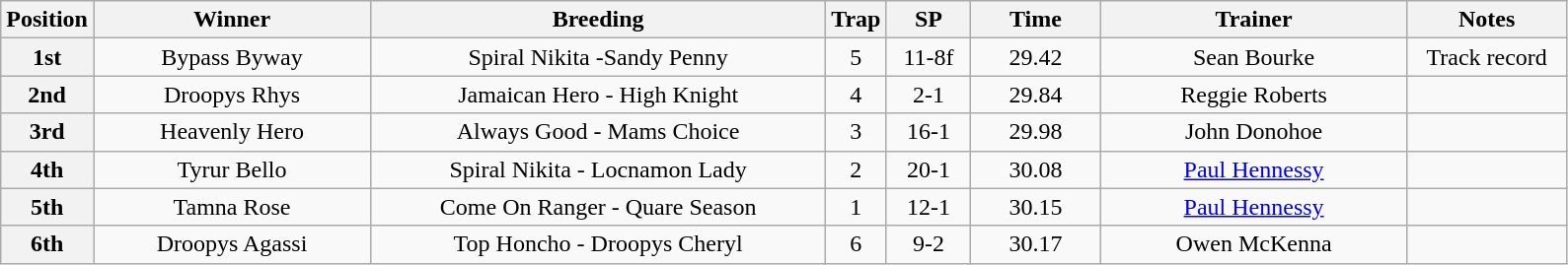<table class="wikitable" style="text-align: center">
<tr>
<th width=30>Position</th>
<th width=180>Winner</th>
<th width=300>Breeding</th>
<th width=30>Trap</th>
<th width=50>SP</th>
<th width=80>Time</th>
<th width=200>Trainer</th>
<th width=100>Notes</th>
</tr>
<tr>
<th>1st</th>
<td>Bypass Byway</td>
<td>Spiral Nikita -Sandy Penny</td>
<td>5</td>
<td>11-8f</td>
<td>29.42</td>
<td>Sean Bourke</td>
<td>Track record</td>
</tr>
<tr>
<th>2nd</th>
<td>Droopys Rhys</td>
<td>Jamaican Hero - High Knight</td>
<td>4</td>
<td>2-1</td>
<td>29.84</td>
<td>Reggie Roberts</td>
<td></td>
</tr>
<tr>
<th>3rd</th>
<td>Heavenly Hero</td>
<td>Always Good - Mams Choice</td>
<td>3</td>
<td>16-1</td>
<td>29.98</td>
<td>John Donohoe</td>
<td></td>
</tr>
<tr>
<th>4th</th>
<td>Tyrur Bello</td>
<td>Spiral Nikita - Locnamon Lady</td>
<td>2</td>
<td>20-1</td>
<td>30.08</td>
<td><a href='#'>Paul Hennessy</a></td>
<td></td>
</tr>
<tr>
<th>5th</th>
<td>Tamna Rose</td>
<td>Come On Ranger - Quare Season</td>
<td>1</td>
<td>12-1</td>
<td>30.15</td>
<td><a href='#'>Paul Hennessy</a></td>
<td></td>
</tr>
<tr>
<th>6th</th>
<td>Droopys Agassi</td>
<td>Top Honcho - Droopys Cheryl</td>
<td>6</td>
<td>9-2</td>
<td>30.17</td>
<td>Owen McKenna</td>
<td></td>
</tr>
</table>
